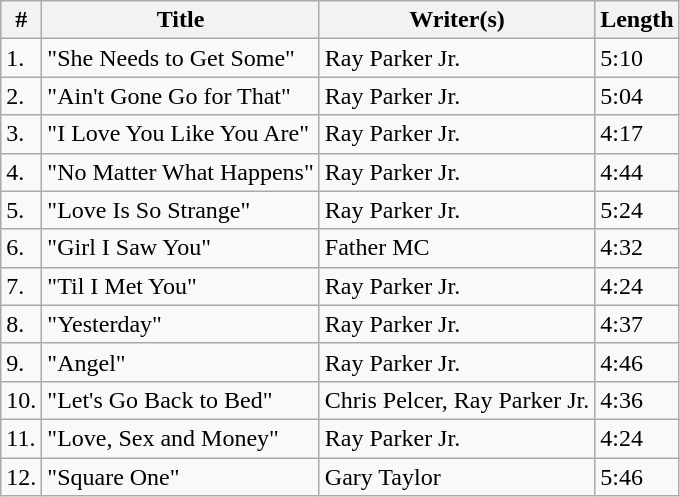<table class="wikitable">
<tr>
<th>#</th>
<th>Title</th>
<th>Writer(s)</th>
<th>Length</th>
</tr>
<tr>
<td>1.</td>
<td>"She Needs to Get Some"</td>
<td>Ray Parker Jr.</td>
<td>5:10</td>
</tr>
<tr>
<td>2.</td>
<td>"Ain't Gone Go for That"</td>
<td>Ray Parker Jr.</td>
<td>5:04</td>
</tr>
<tr>
<td>3.</td>
<td>"I Love You Like You Are"</td>
<td>Ray Parker Jr.</td>
<td>4:17</td>
</tr>
<tr>
<td>4.</td>
<td>"No Matter What Happens"</td>
<td>Ray Parker Jr.</td>
<td>4:44</td>
</tr>
<tr>
<td>5.</td>
<td>"Love Is So Strange"</td>
<td>Ray Parker Jr.</td>
<td>5:24</td>
</tr>
<tr>
<td>6.</td>
<td>"Girl I Saw You"</td>
<td>Father MC</td>
<td>4:32</td>
</tr>
<tr>
<td>7.</td>
<td>"Til I Met You"</td>
<td>Ray Parker Jr.</td>
<td>4:24</td>
</tr>
<tr>
<td>8.</td>
<td>"Yesterday"</td>
<td>Ray Parker Jr.</td>
<td>4:37</td>
</tr>
<tr>
<td>9.</td>
<td>"Angel"</td>
<td>Ray Parker Jr.</td>
<td>4:46</td>
</tr>
<tr>
<td>10.</td>
<td>"Let's Go Back to Bed"</td>
<td>Chris Pelcer, Ray Parker Jr.</td>
<td>4:36</td>
</tr>
<tr>
<td>11.</td>
<td>"Love, Sex and Money"</td>
<td>Ray Parker Jr.</td>
<td>4:24</td>
</tr>
<tr>
<td>12.</td>
<td>"Square One"</td>
<td>Gary Taylor</td>
<td>5:46</td>
</tr>
</table>
